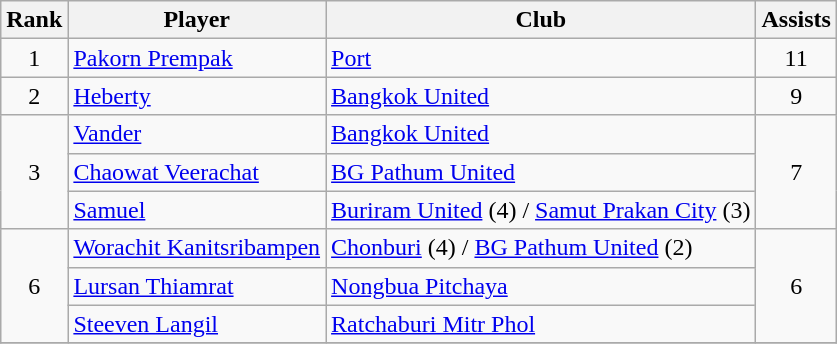<table class="wikitable" style="text-align:center">
<tr>
<th>Rank</th>
<th>Player</th>
<th>Club</th>
<th>Assists</th>
</tr>
<tr>
<td>1</td>
<td align="left"> <a href='#'>Pakorn Prempak</a></td>
<td align="left"><a href='#'>Port</a></td>
<td>11</td>
</tr>
<tr>
<td>2</td>
<td align="left"> <a href='#'>Heberty</a></td>
<td align="left"><a href='#'>Bangkok United</a></td>
<td>9</td>
</tr>
<tr>
<td rowspan="3">3</td>
<td align="left"> <a href='#'>Vander</a></td>
<td align="left"><a href='#'>Bangkok United</a></td>
<td rowspan="3">7</td>
</tr>
<tr>
<td align="left"> <a href='#'>Chaowat Veerachat</a></td>
<td align="left"><a href='#'>BG Pathum United</a></td>
</tr>
<tr>
<td align="left"> <a href='#'>Samuel</a></td>
<td align="left"><a href='#'>Buriram United</a> (4) / <a href='#'>Samut Prakan City</a> (3)</td>
</tr>
<tr>
<td rowspan="3">6</td>
<td align="left"> <a href='#'>Worachit Kanitsribampen</a></td>
<td align="left"><a href='#'>Chonburi</a> (4) / <a href='#'>BG Pathum United</a> (2)</td>
<td rowspan="3">6</td>
</tr>
<tr>
<td align="left"> <a href='#'>Lursan Thiamrat</a></td>
<td align="left"><a href='#'>Nongbua Pitchaya</a></td>
</tr>
<tr>
<td align="left"> <a href='#'>Steeven Langil</a></td>
<td align="left"><a href='#'>Ratchaburi Mitr Phol</a></td>
</tr>
<tr>
</tr>
</table>
